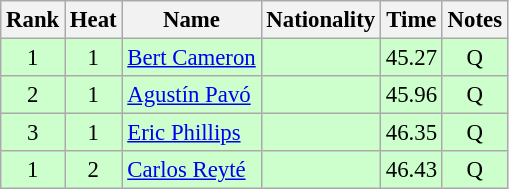<table class="wikitable sortable" style="text-align:center; font-size:95%">
<tr>
<th>Rank</th>
<th>Heat</th>
<th>Name</th>
<th>Nationality</th>
<th>Time</th>
<th>Notes</th>
</tr>
<tr bgcolor=ccffcc>
<td>1</td>
<td>1</td>
<td align=left><a href='#'>Bert Cameron</a></td>
<td align=left></td>
<td>45.27</td>
<td>Q</td>
</tr>
<tr bgcolor=ccffcc>
<td>2</td>
<td>1</td>
<td align=left><a href='#'>Agustín Pavó</a></td>
<td align=left></td>
<td>45.96</td>
<td>Q</td>
</tr>
<tr bgcolor=ccffcc>
<td>3</td>
<td>1</td>
<td align=left><a href='#'>Eric Phillips</a></td>
<td align=left></td>
<td>46.35</td>
<td>Q</td>
</tr>
<tr bgcolor=ccffcc>
<td>1</td>
<td>2</td>
<td align=left><a href='#'>Carlos Reyté</a></td>
<td align=left></td>
<td>46.43</td>
<td>Q</td>
</tr>
</table>
